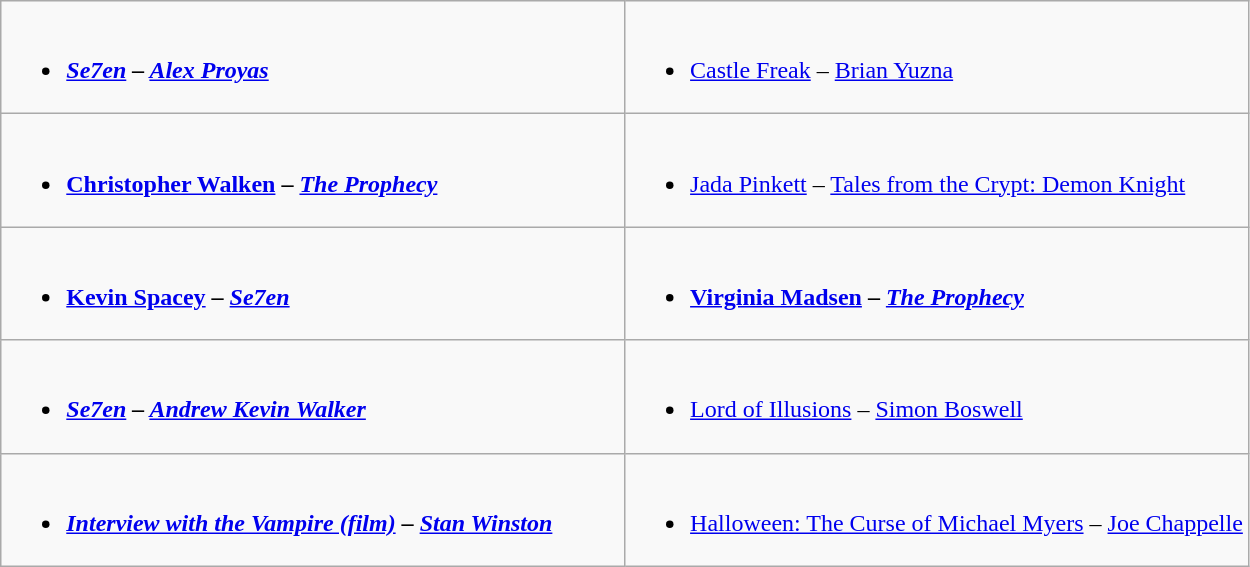<table class="wikitable">
<tr>
<td valign="top" width="50%"><br><ul><li><strong><em><a href='#'>Se7en</a><em> – <a href='#'>Alex Proyas</a> <strong></li></ul></td>
<td valign="top" width="50%"><br><ul><li></em></strong><a href='#'>Castle Freak</a></em> – <a href='#'>Brian Yuzna</a></strong></li></ul></td>
</tr>
<tr>
<td valign="top"><br><ul><li><strong><a href='#'>Christopher Walken</a> – <em><a href='#'>The Prophecy</a><strong><em></li></ul></td>
<td valign="top"><br><ul><li></strong><a href='#'>Jada Pinkett</a> – </em><a href='#'>Tales from the Crypt: Demon Knight</a></em></strong></li></ul></td>
</tr>
<tr>
<td valign="top"><br><ul><li><strong><a href='#'>Kevin Spacey</a> – <em><a href='#'>Se7en</a></em> </strong></li></ul></td>
<td valign="top"><br><ul><li><strong><a href='#'>Virginia Madsen</a> – <em><a href='#'>The Prophecy</a></em> </strong></li></ul></td>
</tr>
<tr>
<td valign="top"><br><ul><li><strong><em><a href='#'>Se7en</a><em> – <a href='#'>Andrew Kevin Walker</a><strong></li></ul></td>
<td valign="top"><br><ul><li></em></strong><a href='#'>Lord of Illusions</a></em> – <a href='#'>Simon Boswell</a></strong></li></ul></td>
</tr>
<tr>
<td valign="top"><br><ul><li><strong><em><a href='#'>Interview with the Vampire (film)</a><em> – <a href='#'>Stan Winston</a><strong></li></ul></td>
<td valign="top"><br><ul><li></em></strong><a href='#'>Halloween: The Curse of Michael Myers</a></em> – <a href='#'>Joe Chappelle</a></strong></li></ul></td>
</tr>
</table>
